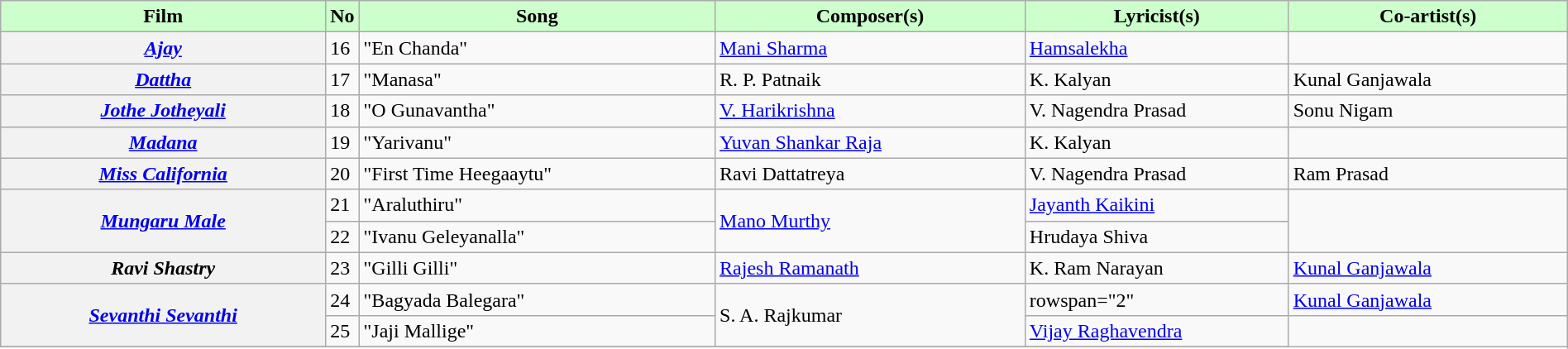<table class="wikitable plainrowheaders" width="100%" textcolor:#000;">
<tr style="background:#cfc; text-align:center;">
<td scope="col" width=21%><strong>Film</strong></td>
<td><strong>No</strong></td>
<td scope="col" width=23%><strong>Song</strong></td>
<td scope="col" width=20%><strong>Composer(s)</strong></td>
<td scope="col" width=17%><strong>Lyricist(s)</strong></td>
<td scope="col" width=18%><strong>Co-artist(s)</strong></td>
</tr>
<tr>
<th><em><a href='#'>Ajay</a></em></th>
<td>16</td>
<td>"En Chanda"</td>
<td><a href='#'>Mani Sharma</a></td>
<td><a href='#'>Hamsalekha</a></td>
<td></td>
</tr>
<tr>
<th><em><a href='#'>Dattha</a></em></th>
<td>17</td>
<td>"Manasa"</td>
<td>R. P. Patnaik</td>
<td>K. Kalyan</td>
<td>Kunal Ganjawala</td>
</tr>
<tr>
<th><em><a href='#'>Jothe Jotheyali</a></em></th>
<td>18</td>
<td>"O Gunavantha"</td>
<td><a href='#'>V. Harikrishna</a></td>
<td>V. Nagendra Prasad</td>
<td>Sonu Nigam</td>
</tr>
<tr>
<th><em><a href='#'>Madana</a></em></th>
<td>19</td>
<td>"Yarivanu"</td>
<td><a href='#'>Yuvan Shankar Raja</a></td>
<td>K. Kalyan</td>
<td></td>
</tr>
<tr>
<th><em><a href='#'>Miss California</a></em></th>
<td>20</td>
<td>"First Time Heegaaytu"</td>
<td>Ravi Dattatreya</td>
<td>V. Nagendra Prasad</td>
<td>Ram Prasad</td>
</tr>
<tr>
<th rowspan="2"><em><a href='#'>Mungaru Male</a></em></th>
<td>21</td>
<td>"Araluthiru"</td>
<td rowspan="2"><a href='#'>Mano Murthy</a></td>
<td><a href='#'>Jayanth Kaikini</a></td>
<td rowspan="2"></td>
</tr>
<tr>
<td>22</td>
<td>"Ivanu Geleyanalla"</td>
<td>Hrudaya Shiva</td>
</tr>
<tr>
<th><em>Ravi Shastry</em></th>
<td>23</td>
<td>"Gilli Gilli"</td>
<td><a href='#'>Rajesh Ramanath</a></td>
<td>K. Ram Narayan</td>
<td><a href='#'>Kunal Ganjawala</a></td>
</tr>
<tr>
<th rowspan="2"><em><a href='#'>Sevanthi Sevanthi</a></em></th>
<td>24</td>
<td>"Bagyada Balegara"</td>
<td rowspan="2">S. A. Rajkumar</td>
<td>rowspan="2" </td>
<td><a href='#'>Kunal Ganjawala</a></td>
</tr>
<tr>
<td>25</td>
<td>"Jaji Mallige"</td>
<td><a href='#'>Vijay Raghavendra</a></td>
</tr>
<tr>
</tr>
</table>
